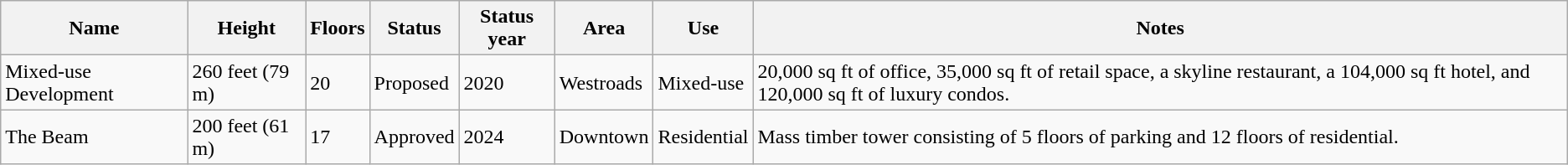<table class="wikitable sortable" style>
<tr>
<th>Name</th>
<th>Height</th>
<th>Floors</th>
<th>Status</th>
<th>Status year</th>
<th>Area</th>
<th>Use</th>
<th>Notes</th>
</tr>
<tr>
<td>Mixed-use Development</td>
<td>260 feet (79 m)</td>
<td>20</td>
<td>Proposed</td>
<td>2020</td>
<td>Westroads</td>
<td>Mixed-use</td>
<td>20,000 sq ft of office, 35,000 sq ft of retail space, a skyline restaurant, a 104,000 sq ft hotel, and 120,000 sq ft of luxury condos. </td>
</tr>
<tr>
<td>The Beam</td>
<td>200 feet (61 m)</td>
<td>17</td>
<td>Approved</td>
<td>2024</td>
<td>Downtown</td>
<td>Residential</td>
<td>Mass timber tower consisting of 5 floors of parking and 12 floors of residential. </td>
</tr>
</table>
